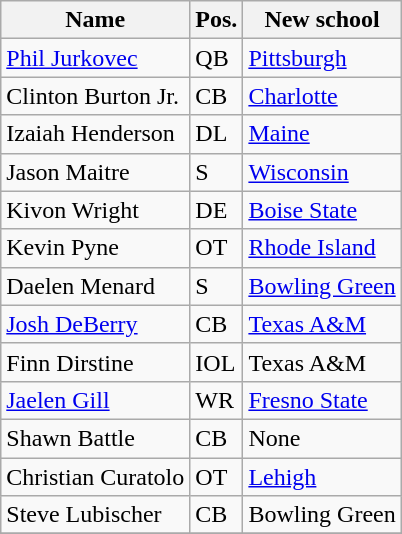<table class="wikitable sortable">
<tr>
<th>Name</th>
<th>Pos.</th>
<th class="unsortable">New school</th>
</tr>
<tr>
<td><a href='#'>Phil Jurkovec</a></td>
<td>QB</td>
<td><a href='#'>Pittsburgh</a></td>
</tr>
<tr>
<td>Clinton Burton Jr.</td>
<td>CB</td>
<td><a href='#'>Charlotte</a></td>
</tr>
<tr>
<td>Izaiah Henderson</td>
<td>DL</td>
<td><a href='#'>Maine</a></td>
</tr>
<tr>
<td>Jason Maitre</td>
<td>S</td>
<td><a href='#'>Wisconsin</a></td>
</tr>
<tr>
<td>Kivon Wright</td>
<td>DE</td>
<td><a href='#'>Boise State</a></td>
</tr>
<tr>
<td>Kevin Pyne</td>
<td>OT</td>
<td><a href='#'>Rhode Island</a></td>
</tr>
<tr>
<td>Daelen Menard</td>
<td>S</td>
<td><a href='#'>Bowling Green</a></td>
</tr>
<tr>
<td><a href='#'>Josh DeBerry</a></td>
<td>CB</td>
<td><a href='#'>Texas A&M</a></td>
</tr>
<tr>
<td>Finn Dirstine</td>
<td>IOL</td>
<td>Texas A&M</td>
</tr>
<tr>
<td><a href='#'>Jaelen Gill</a></td>
<td>WR</td>
<td><a href='#'>Fresno State</a></td>
</tr>
<tr>
<td>Shawn Battle</td>
<td>CB</td>
<td>None</td>
</tr>
<tr>
<td>Christian Curatolo</td>
<td>OT</td>
<td><a href='#'>Lehigh</a></td>
</tr>
<tr>
<td>Steve Lubischer</td>
<td>CB</td>
<td>Bowling Green</td>
</tr>
<tr>
</tr>
</table>
